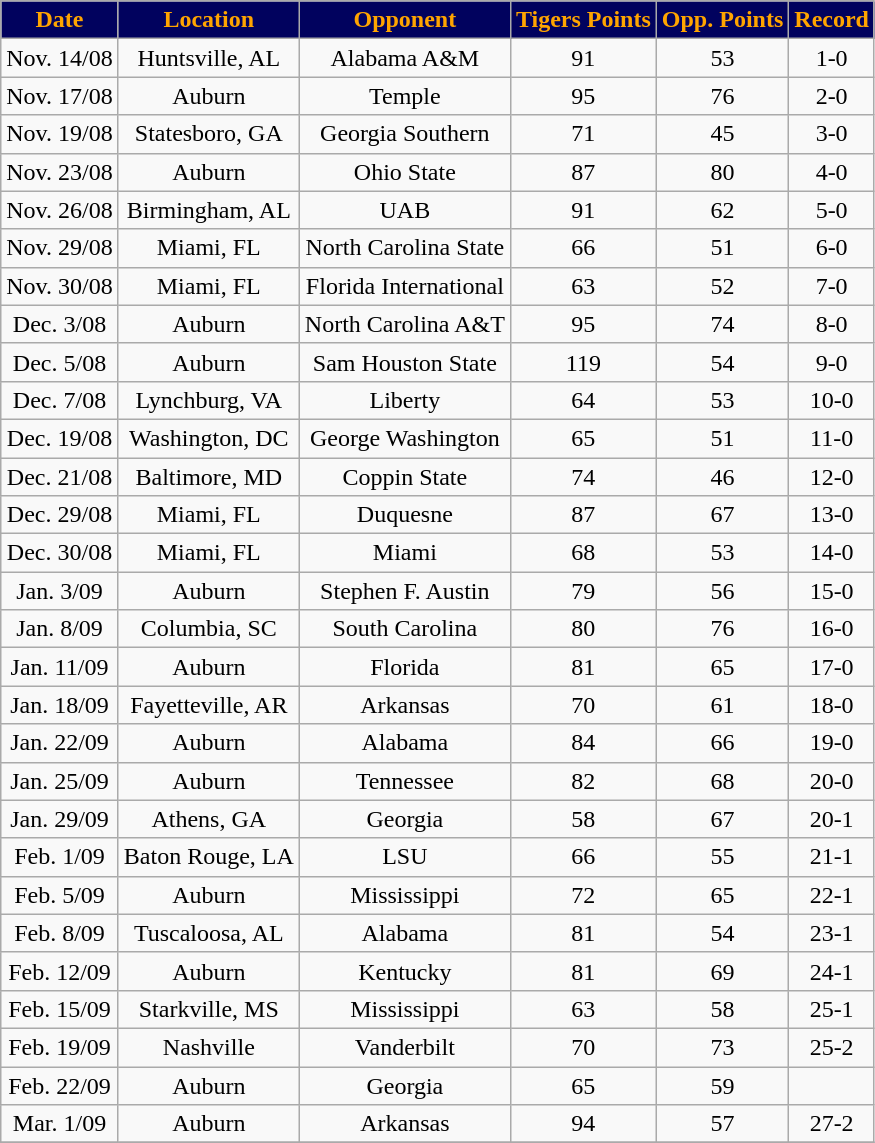<table class="wikitable" style="text-align:center">
<tr>
<th style="background:#01025E;color:orange;">Date</th>
<th style="background:#01025E;color:orange;">Location</th>
<th style="background:#01025E;color:orange;">Opponent</th>
<th style="background:#01025E;color:orange;">Tigers Points</th>
<th style="background:#01025E;color:orange;">Opp. Points</th>
<th style="background:#01025E;color:orange;">Record</th>
</tr>
<tr>
<td>Nov. 14/08</td>
<td>Huntsville, AL</td>
<td>Alabama A&M</td>
<td>91</td>
<td>53</td>
<td>1-0</td>
</tr>
<tr>
<td>Nov. 17/08</td>
<td>Auburn</td>
<td>Temple</td>
<td>95</td>
<td>76</td>
<td>2-0</td>
</tr>
<tr>
<td>Nov. 19/08</td>
<td>Statesboro, GA</td>
<td>Georgia Southern</td>
<td>71</td>
<td>45</td>
<td>3-0</td>
</tr>
<tr>
<td>Nov. 23/08</td>
<td>Auburn</td>
<td>Ohio State</td>
<td>87</td>
<td>80</td>
<td>4-0</td>
</tr>
<tr>
<td>Nov. 26/08</td>
<td>Birmingham, AL</td>
<td>UAB</td>
<td>91</td>
<td>62</td>
<td>5-0</td>
</tr>
<tr>
<td>Nov. 29/08</td>
<td>Miami, FL</td>
<td>North Carolina State</td>
<td>66</td>
<td>51</td>
<td>6-0</td>
</tr>
<tr>
<td>Nov. 30/08</td>
<td>Miami, FL</td>
<td>Florida International</td>
<td>63</td>
<td>52</td>
<td>7-0</td>
</tr>
<tr>
<td>Dec. 3/08</td>
<td>Auburn</td>
<td>North Carolina A&T</td>
<td>95</td>
<td>74</td>
<td>8-0</td>
</tr>
<tr>
<td>Dec. 5/08</td>
<td>Auburn</td>
<td>Sam Houston State</td>
<td>119</td>
<td>54</td>
<td>9-0</td>
</tr>
<tr>
<td>Dec. 7/08</td>
<td>Lynchburg, VA</td>
<td>Liberty</td>
<td>64</td>
<td>53</td>
<td>10-0</td>
</tr>
<tr>
<td>Dec. 19/08</td>
<td>Washington, DC</td>
<td>George Washington</td>
<td>65</td>
<td>51</td>
<td>11-0</td>
</tr>
<tr>
<td>Dec. 21/08</td>
<td>Baltimore, MD</td>
<td>Coppin State</td>
<td>74</td>
<td>46</td>
<td>12-0</td>
</tr>
<tr>
<td>Dec. 29/08</td>
<td>Miami, FL</td>
<td>Duquesne</td>
<td>87</td>
<td>67</td>
<td>13-0</td>
</tr>
<tr>
<td>Dec. 30/08</td>
<td>Miami, FL</td>
<td>Miami</td>
<td>68</td>
<td>53</td>
<td>14-0</td>
</tr>
<tr>
<td>Jan. 3/09</td>
<td>Auburn</td>
<td>Stephen F. Austin</td>
<td>79</td>
<td>56</td>
<td>15-0</td>
</tr>
<tr>
<td>Jan. 8/09</td>
<td>Columbia, SC</td>
<td>South Carolina</td>
<td>80</td>
<td>76</td>
<td>16-0</td>
</tr>
<tr>
<td>Jan. 11/09</td>
<td>Auburn</td>
<td>Florida</td>
<td>81</td>
<td>65</td>
<td>17-0</td>
</tr>
<tr>
<td>Jan. 18/09</td>
<td>Fayetteville, AR</td>
<td>Arkansas</td>
<td>70</td>
<td>61</td>
<td>18-0</td>
</tr>
<tr>
<td>Jan. 22/09</td>
<td>Auburn</td>
<td>Alabama</td>
<td>84</td>
<td>66</td>
<td>19-0</td>
</tr>
<tr>
<td>Jan. 25/09</td>
<td>Auburn</td>
<td>Tennessee</td>
<td>82</td>
<td>68</td>
<td>20-0</td>
</tr>
<tr>
<td>Jan. 29/09</td>
<td>Athens, GA</td>
<td>Georgia</td>
<td>58</td>
<td>67</td>
<td>20-1</td>
</tr>
<tr>
<td>Feb. 1/09</td>
<td>Baton Rouge, LA</td>
<td>LSU</td>
<td>66</td>
<td>55</td>
<td>21-1</td>
</tr>
<tr>
<td>Feb. 5/09</td>
<td>Auburn</td>
<td>Mississippi</td>
<td>72</td>
<td>65</td>
<td>22-1</td>
</tr>
<tr>
<td>Feb. 8/09</td>
<td>Tuscaloosa, AL</td>
<td>Alabama</td>
<td>81</td>
<td>54</td>
<td>23-1</td>
</tr>
<tr>
<td>Feb. 12/09</td>
<td>Auburn</td>
<td>Kentucky</td>
<td>81</td>
<td>69</td>
<td>24-1</td>
</tr>
<tr>
<td>Feb. 15/09</td>
<td>Starkville, MS</td>
<td>Mississippi</td>
<td>63</td>
<td>58</td>
<td>25-1</td>
</tr>
<tr>
<td>Feb. 19/09</td>
<td>Nashville</td>
<td>Vanderbilt</td>
<td>70</td>
<td>73</td>
<td>25-2</td>
</tr>
<tr>
<td>Feb. 22/09</td>
<td>Auburn</td>
<td>Georgia</td>
<td>65</td>
<td>59</td>
<td></td>
</tr>
<tr>
<td>Mar. 1/09</td>
<td>Auburn</td>
<td>Arkansas</td>
<td>94</td>
<td>57</td>
<td>27-2</td>
</tr>
<tr>
</tr>
</table>
